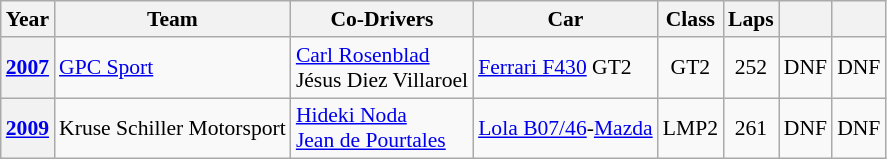<table class="wikitable" style="text-align:center; font-size:90%">
<tr>
<th>Year</th>
<th>Team</th>
<th>Co-Drivers</th>
<th>Car</th>
<th>Class</th>
<th>Laps</th>
<th></th>
<th></th>
</tr>
<tr>
<th><a href='#'>2007</a></th>
<td align="left"> <a href='#'>GPC Sport</a></td>
<td align="left"> <a href='#'>Carl Rosenblad</a><br> Jésus Diez Villaroel</td>
<td align="left"><a href='#'>Ferrari F430</a> GT2</td>
<td>GT2</td>
<td>252</td>
<td>DNF</td>
<td>DNF</td>
</tr>
<tr>
<th><a href='#'>2009</a></th>
<td align="left"> Kruse Schiller Motorsport</td>
<td align="left"> <a href='#'>Hideki Noda</a><br> <a href='#'>Jean de Pourtales</a></td>
<td align="left"><a href='#'>Lola B07/46</a>-<a href='#'>Mazda</a></td>
<td>LMP2</td>
<td>261</td>
<td>DNF</td>
<td>DNF</td>
</tr>
</table>
